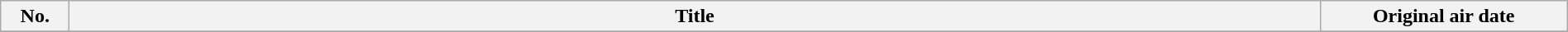<table class="wikitable plainrowheaders" style="width:100%; margin:auto; background:#FFF;">
<tr>
<th style="width:3em;">No.</th>
<th>Title</th>
<th style="width:12em;">Original air date</th>
</tr>
<tr>
</tr>
</table>
